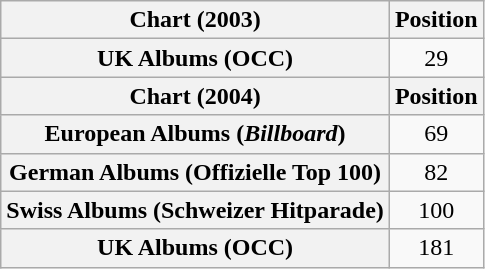<table class="wikitable plainrowheaders" style="text-align:center">
<tr>
<th scope="col">Chart (2003)</th>
<th scope="col">Position</th>
</tr>
<tr>
<th scope="row">UK Albums (OCC)</th>
<td>29</td>
</tr>
<tr>
<th scope="col">Chart (2004)</th>
<th scope="col">Position</th>
</tr>
<tr>
<th scope="row">European Albums (<em>Billboard</em>)</th>
<td>69</td>
</tr>
<tr>
<th scope="row">German Albums (Offizielle Top 100)</th>
<td>82</td>
</tr>
<tr>
<th scope="row">Swiss Albums (Schweizer Hitparade)</th>
<td>100</td>
</tr>
<tr>
<th scope="row">UK Albums (OCC)</th>
<td>181</td>
</tr>
</table>
